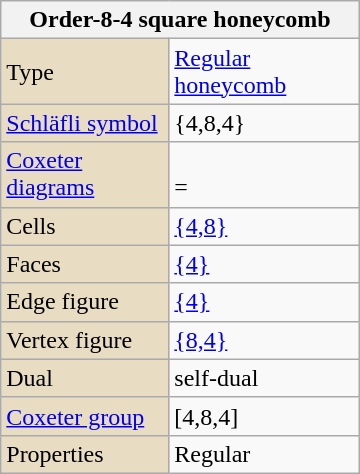<table class="wikitable" align="right" style="margin-left:10px" width=240>
<tr>
<th bgcolor=#e8dcc3 colspan=2>Order-8-4 square honeycomb</th>
</tr>
<tr>
<td bgcolor=#e8dcc3>Type</td>
<td><a href='#'>Regular honeycomb</a></td>
</tr>
<tr>
<td bgcolor=#e8dcc3><a href='#'>Schläfli symbol</a></td>
<td>{4,8,4}</td>
</tr>
<tr>
<td bgcolor=#e8dcc3><a href='#'>Coxeter diagrams</a></td>
<td><br> = </td>
</tr>
<tr>
<td bgcolor=#e8dcc3>Cells</td>
<td><a href='#'>{4,8}</a> </td>
</tr>
<tr>
<td bgcolor=#e8dcc3>Faces</td>
<td><a href='#'>{4}</a></td>
</tr>
<tr>
<td bgcolor=#e8dcc3>Edge figure</td>
<td><a href='#'>{4}</a></td>
</tr>
<tr>
<td bgcolor=#e8dcc3>Vertex figure</td>
<td><a href='#'>{8,4}</a></td>
</tr>
<tr>
<td bgcolor=#e8dcc3>Dual</td>
<td>self-dual</td>
</tr>
<tr>
<td bgcolor=#e8dcc3><a href='#'>Coxeter group</a></td>
<td>[4,8,4]</td>
</tr>
<tr>
<td bgcolor=#e8dcc3>Properties</td>
<td>Regular</td>
</tr>
</table>
